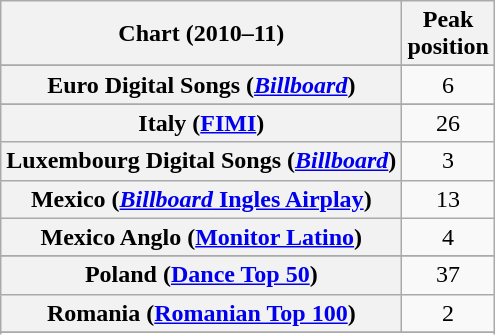<table class="wikitable sortable plainrowheaders" style="text-align:center">
<tr>
<th scope="col">Chart (2010–11)</th>
<th scope="col">Peak<br>position</th>
</tr>
<tr>
</tr>
<tr>
</tr>
<tr>
</tr>
<tr>
</tr>
<tr>
</tr>
<tr>
</tr>
<tr>
</tr>
<tr>
</tr>
<tr>
</tr>
<tr>
</tr>
<tr>
<th scope="row">Euro Digital Songs (<em><a href='#'>Billboard</a></em>)</th>
<td style="text-align:center;">6</td>
</tr>
<tr>
</tr>
<tr>
</tr>
<tr>
</tr>
<tr>
</tr>
<tr>
</tr>
<tr>
<th scope=row>Italy (<a href='#'>FIMI</a>)</th>
<td style="text-align:center;">26</td>
</tr>
<tr>
<th scope=row>Luxembourg Digital Songs (<em><a href='#'>Billboard</a></em>)</th>
<td style="text-align:center;">3</td>
</tr>
<tr>
<th scope=row>Mexico (<a href='#'><em>Billboard</em> Ingles Airplay</a>)</th>
<td style="text-align:center;">13</td>
</tr>
<tr>
<th scope=row>Mexico Anglo (<a href='#'>Monitor Latino</a>)</th>
<td style="text-align:center;">4</td>
</tr>
<tr>
</tr>
<tr>
</tr>
<tr>
</tr>
<tr>
</tr>
<tr>
<th scope=row>Poland (<a href='#'>Dance Top 50</a>)</th>
<td style="text-align:center;">37</td>
</tr>
<tr>
<th scope=row>Romania (<a href='#'>Romanian Top 100</a>)</th>
<td style="text-align:center;">2</td>
</tr>
<tr>
</tr>
<tr>
</tr>
<tr>
</tr>
<tr>
</tr>
<tr>
</tr>
<tr>
</tr>
<tr>
</tr>
<tr>
</tr>
<tr>
</tr>
<tr>
</tr>
<tr>
</tr>
<tr>
</tr>
<tr>
</tr>
<tr>
</tr>
<tr>
</tr>
</table>
